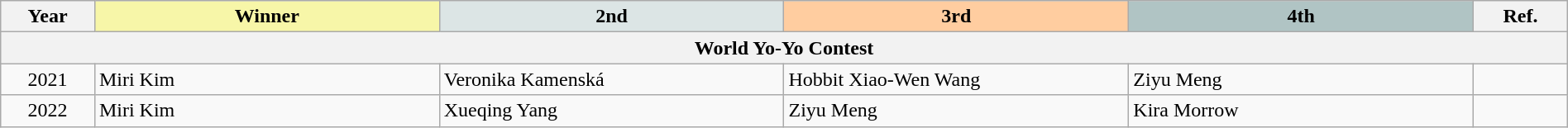<table class="wikitable" width="100%">
<tr>
<th width="6%">Year</th>
<th style="background-color: #F7F6A8;" width="22%">Winner</th>
<th style="background-color: #DCE5E5;" width="22%">2nd</th>
<th style="background-color: #FFCDA0;" width="22%">3rd</th>
<th style="background-color: #B0C4C4;" width="22%">4th</th>
<th width="6%">Ref.</th>
</tr>
<tr>
<th colspan="6">World Yo-Yo Contest</th>
</tr>
<tr>
<td align="center">2021</td>
<td>Miri Kim</td>
<td>Veronika Kamenská</td>
<td>Hobbit Xiao-Wen Wang</td>
<td>Ziyu Meng</td>
<td></td>
</tr>
<tr>
<td align="center">2022</td>
<td>Miri Kim</td>
<td>Xueqing Yang</td>
<td>Ziyu Meng</td>
<td>Kira Morrow</td>
<td></td>
</tr>
</table>
